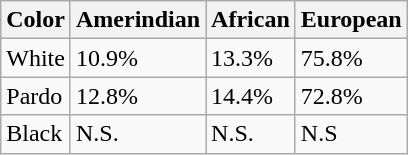<table class="wikitable">
<tr>
<th>Color</th>
<th>Amerindian</th>
<th>African</th>
<th>European</th>
</tr>
<tr>
<td>White</td>
<td>10.9%</td>
<td>13.3%</td>
<td>75.8%</td>
</tr>
<tr>
<td>Pardo</td>
<td>12.8%</td>
<td>14.4%</td>
<td>72.8%</td>
</tr>
<tr>
<td>Black</td>
<td>N.S.</td>
<td>N.S.</td>
<td>N.S</td>
</tr>
</table>
